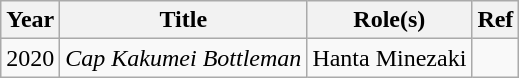<table class="wikitable">
<tr>
<th>Year</th>
<th>Title</th>
<th>Role(s)</th>
<th>Ref</th>
</tr>
<tr>
<td>2020</td>
<td><em>Cap Kakumei Bottleman</em></td>
<td>Hanta Minezaki</td>
<td></td>
</tr>
</table>
